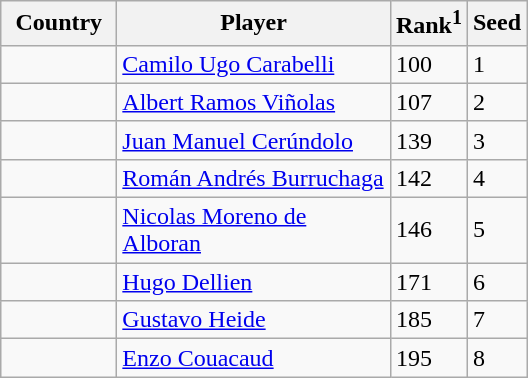<table class="sortable wikitable">
<tr>
<th width="70">Country</th>
<th width="175">Player</th>
<th>Rank<sup>1</sup></th>
<th>Seed</th>
</tr>
<tr>
<td></td>
<td><a href='#'>Camilo Ugo Carabelli</a></td>
<td>100</td>
<td>1</td>
</tr>
<tr>
<td></td>
<td><a href='#'>Albert Ramos Viñolas</a></td>
<td>107</td>
<td>2</td>
</tr>
<tr>
<td></td>
<td><a href='#'>Juan Manuel Cerúndolo</a></td>
<td>139</td>
<td>3</td>
</tr>
<tr>
<td></td>
<td><a href='#'>Román Andrés Burruchaga</a></td>
<td>142</td>
<td>4</td>
</tr>
<tr>
<td></td>
<td><a href='#'>Nicolas Moreno de Alboran</a></td>
<td>146</td>
<td>5</td>
</tr>
<tr>
<td></td>
<td><a href='#'>Hugo Dellien</a></td>
<td>171</td>
<td>6</td>
</tr>
<tr>
<td></td>
<td><a href='#'>Gustavo Heide</a></td>
<td>185</td>
<td>7</td>
</tr>
<tr>
<td></td>
<td><a href='#'>Enzo Couacaud</a></td>
<td>195</td>
<td>8</td>
</tr>
</table>
